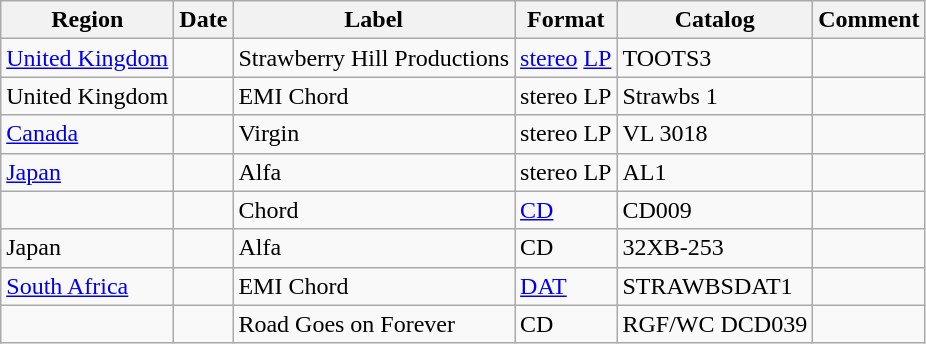<table class="wikitable">
<tr>
<th>Region</th>
<th>Date</th>
<th>Label</th>
<th>Format</th>
<th>Catalog</th>
<th>Comment</th>
</tr>
<tr>
<td><a href='#'>United Kingdom</a></td>
<td></td>
<td>Strawberry Hill Productions</td>
<td><a href='#'>stereo</a> <a href='#'>LP</a></td>
<td>TOOTS3</td>
<td></td>
</tr>
<tr>
<td>United Kingdom</td>
<td></td>
<td>EMI Chord</td>
<td>stereo LP</td>
<td>Strawbs 1</td>
<td></td>
</tr>
<tr>
<td><a href='#'>Canada</a></td>
<td></td>
<td>Virgin</td>
<td>stereo LP</td>
<td>VL 3018</td>
<td></td>
</tr>
<tr>
<td><a href='#'>Japan</a></td>
<td></td>
<td>Alfa</td>
<td>stereo LP</td>
<td>AL1</td>
<td></td>
</tr>
<tr>
<td></td>
<td></td>
<td>Chord</td>
<td><a href='#'>CD</a></td>
<td>CD009</td>
<td></td>
</tr>
<tr>
<td>Japan</td>
<td></td>
<td>Alfa</td>
<td>CD</td>
<td>32XB-253</td>
<td></td>
</tr>
<tr>
<td><a href='#'>South Africa</a></td>
<td></td>
<td>EMI Chord</td>
<td><a href='#'>DAT</a></td>
<td>STRAWBSDAT1</td>
<td></td>
</tr>
<tr>
<td></td>
<td></td>
<td>Road Goes on Forever</td>
<td>CD</td>
<td>RGF/WC DCD039</td>
<td></td>
</tr>
</table>
